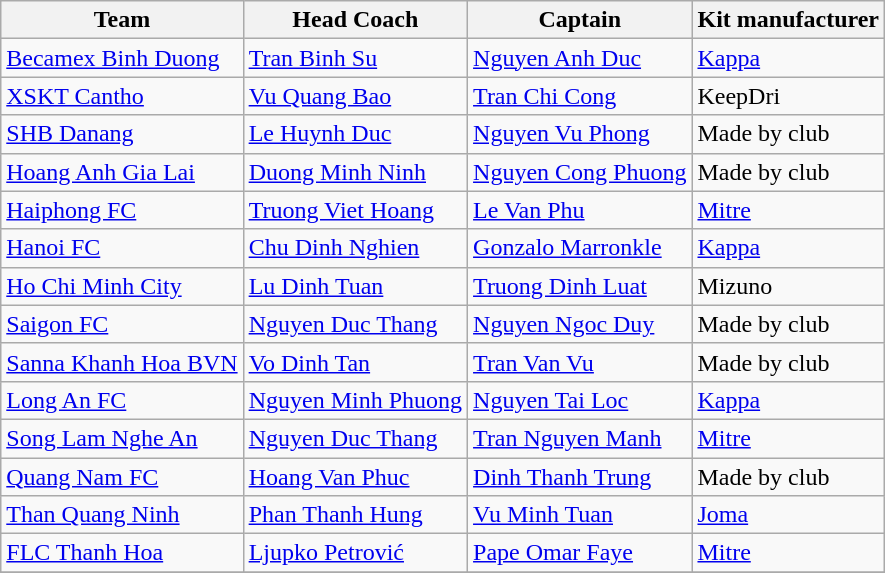<table class="wikitable sortable" style="text-align:left;">
<tr>
<th>Team</th>
<th>Head Coach</th>
<th>Captain</th>
<th>Kit manufacturer</th>
</tr>
<tr>
<td><a href='#'>Becamex Binh Duong</a></td>
<td> <a href='#'>Tran Binh Su</a></td>
<td> <a href='#'>Nguyen Anh Duc</a></td>
<td> <a href='#'>Kappa</a></td>
</tr>
<tr>
<td><a href='#'>XSKT Cantho</a></td>
<td> <a href='#'>Vu Quang Bao</a></td>
<td> <a href='#'>Tran Chi Cong</a></td>
<td> KeepDri</td>
</tr>
<tr>
<td><a href='#'>SHB Danang</a></td>
<td> <a href='#'>Le Huynh Duc</a></td>
<td> <a href='#'>Nguyen Vu Phong</a></td>
<td>Made by club</td>
</tr>
<tr>
<td><a href='#'>Hoang Anh Gia Lai</a></td>
<td> <a href='#'>Duong Minh Ninh</a></td>
<td> <a href='#'>Nguyen Cong Phuong</a></td>
<td>Made by club</td>
</tr>
<tr>
<td><a href='#'>Haiphong FC</a></td>
<td> <a href='#'>Truong Viet Hoang</a></td>
<td> <a href='#'>Le Van Phu</a></td>
<td> <a href='#'>Mitre</a></td>
</tr>
<tr>
<td><a href='#'>Hanoi FC</a></td>
<td> <a href='#'>Chu Dinh Nghien</a></td>
<td> <a href='#'>Gonzalo Marronkle</a></td>
<td> <a href='#'>Kappa</a></td>
</tr>
<tr>
<td><a href='#'>Ho Chi Minh City</a></td>
<td> <a href='#'>Lu Dinh Tuan</a></td>
<td> <a href='#'>Truong Dinh Luat</a></td>
<td> Mizuno</td>
</tr>
<tr>
<td><a href='#'>Saigon FC</a></td>
<td> <a href='#'>Nguyen Duc Thang</a></td>
<td> <a href='#'>Nguyen Ngoc Duy</a></td>
<td>Made by club</td>
</tr>
<tr>
<td><a href='#'>Sanna Khanh Hoa BVN</a></td>
<td> <a href='#'>Vo Dinh Tan</a></td>
<td> <a href='#'>Tran Van Vu</a></td>
<td>Made by club</td>
</tr>
<tr>
<td><a href='#'>Long An FC</a></td>
<td> <a href='#'>Nguyen Minh Phuong</a></td>
<td> <a href='#'>Nguyen Tai Loc</a></td>
<td> <a href='#'>Kappa</a></td>
</tr>
<tr>
<td><a href='#'>Song Lam Nghe An</a></td>
<td> <a href='#'>Nguyen Duc Thang</a></td>
<td> <a href='#'>Tran Nguyen Manh</a></td>
<td> <a href='#'>Mitre</a></td>
</tr>
<tr>
<td><a href='#'>Quang Nam FC</a></td>
<td> <a href='#'>Hoang Van Phuc</a></td>
<td> <a href='#'>Dinh Thanh Trung</a></td>
<td>Made by club</td>
</tr>
<tr>
<td><a href='#'>Than Quang Ninh</a></td>
<td> <a href='#'>Phan Thanh Hung</a></td>
<td> <a href='#'>Vu Minh Tuan</a></td>
<td> <a href='#'>Joma</a></td>
</tr>
<tr>
<td><a href='#'>FLC Thanh Hoa</a></td>
<td> <a href='#'>Ljupko Petrović</a></td>
<td> <a href='#'>Pape Omar Faye</a></td>
<td> <a href='#'>Mitre</a></td>
</tr>
<tr>
</tr>
</table>
